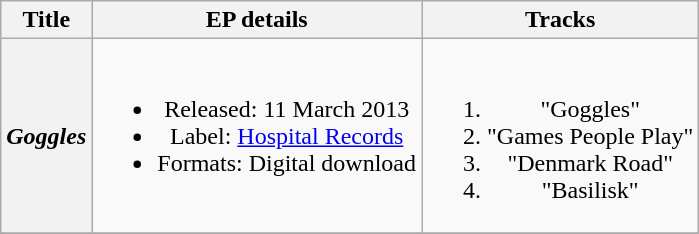<table class="wikitable plainrowheaders" style="text-align:center;">
<tr>
<th scope="col">Title</th>
<th scope="col">EP details</th>
<th scope="col">Tracks</th>
</tr>
<tr>
<th scope="row"><em>Goggles</em></th>
<td valign="top"><br><ul><li>Released: 11 March 2013</li><li>Label: <a href='#'>Hospital Records</a></li><li>Formats: Digital download</li></ul></td>
<td valign="top"><br><ol><li>"Goggles"</li><li>"Games People Play"</li><li>"Denmark Road"</li><li>"Basilisk"</li></ol></td>
</tr>
<tr>
</tr>
</table>
